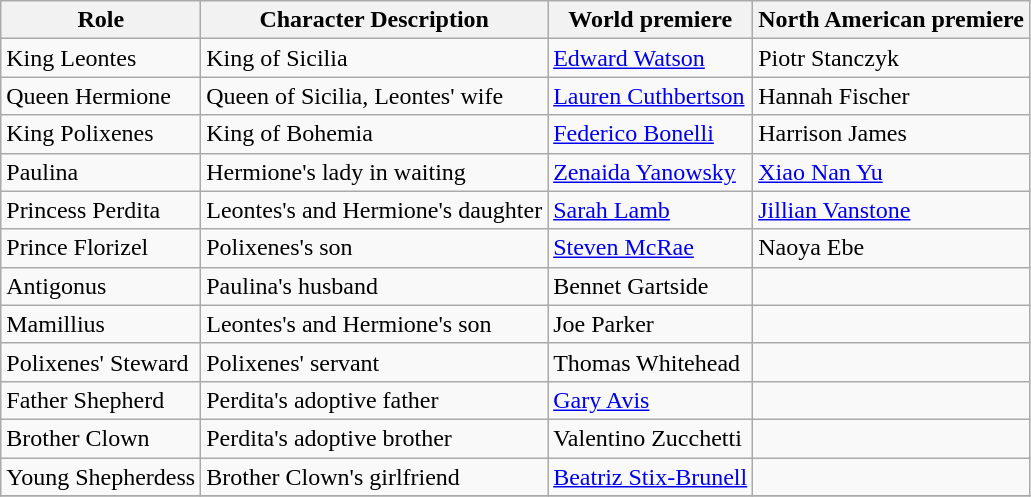<table class="wikitable">
<tr>
<th><strong>Role</strong></th>
<th>Character Description</th>
<th>World premiere</th>
<th>North American premiere</th>
</tr>
<tr>
<td>King Leontes</td>
<td>King of Sicilia</td>
<td><a href='#'>Edward Watson</a></td>
<td>Piotr Stanczyk</td>
</tr>
<tr>
<td>Queen Hermione</td>
<td>Queen of Sicilia, Leontes' wife</td>
<td><a href='#'>Lauren Cuthbertson</a></td>
<td>Hannah Fischer</td>
</tr>
<tr>
<td>King Polixenes</td>
<td>King of Bohemia</td>
<td><a href='#'>Federico Bonelli</a></td>
<td>Harrison James</td>
</tr>
<tr>
<td>Paulina</td>
<td>Hermione's lady in waiting</td>
<td><a href='#'>Zenaida Yanowsky</a></td>
<td><a href='#'>Xiao Nan Yu</a></td>
</tr>
<tr>
<td>Princess Perdita</td>
<td>Leontes's and Hermione's daughter</td>
<td><a href='#'>Sarah Lamb</a></td>
<td><a href='#'>Jillian Vanstone</a></td>
</tr>
<tr>
<td>Prince Florizel</td>
<td>Polixenes's son</td>
<td><a href='#'>Steven McRae</a></td>
<td>Naoya Ebe</td>
</tr>
<tr>
<td>Antigonus</td>
<td>Paulina's husband</td>
<td>Bennet Gartside</td>
<td></td>
</tr>
<tr>
<td>Mamillius</td>
<td>Leontes's and Hermione's son</td>
<td>Joe Parker</td>
<td></td>
</tr>
<tr>
<td>Polixenes' Steward</td>
<td>Polixenes' servant</td>
<td>Thomas Whitehead</td>
<td></td>
</tr>
<tr>
<td>Father Shepherd</td>
<td>Perdita's adoptive father</td>
<td><a href='#'>Gary Avis</a></td>
<td></td>
</tr>
<tr>
<td>Brother Clown</td>
<td>Perdita's adoptive brother</td>
<td>Valentino Zucchetti</td>
<td></td>
</tr>
<tr>
<td>Young Shepherdess</td>
<td>Brother Clown's girlfriend</td>
<td><a href='#'>Beatriz Stix-Brunell</a></td>
<td></td>
</tr>
<tr>
</tr>
</table>
